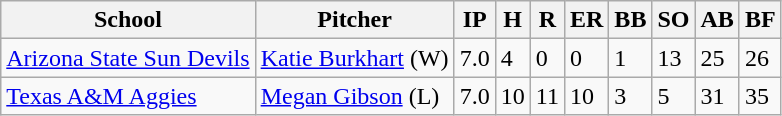<table class="wikitable">
<tr>
<th>School</th>
<th>Pitcher</th>
<th>IP</th>
<th>H</th>
<th>R</th>
<th>ER</th>
<th>BB</th>
<th>SO</th>
<th>AB</th>
<th>BF</th>
</tr>
<tr>
<td><a href='#'>Arizona State Sun Devils</a></td>
<td><a href='#'>Katie Burkhart</a> (W)</td>
<td>7.0</td>
<td>4</td>
<td>0</td>
<td>0</td>
<td>1</td>
<td>13</td>
<td>25</td>
<td>26</td>
</tr>
<tr>
<td><a href='#'>Texas A&M Aggies</a></td>
<td><a href='#'>Megan Gibson</a> (L)</td>
<td>7.0</td>
<td>10</td>
<td>11</td>
<td>10</td>
<td>3</td>
<td>5</td>
<td>31</td>
<td>35</td>
</tr>
</table>
